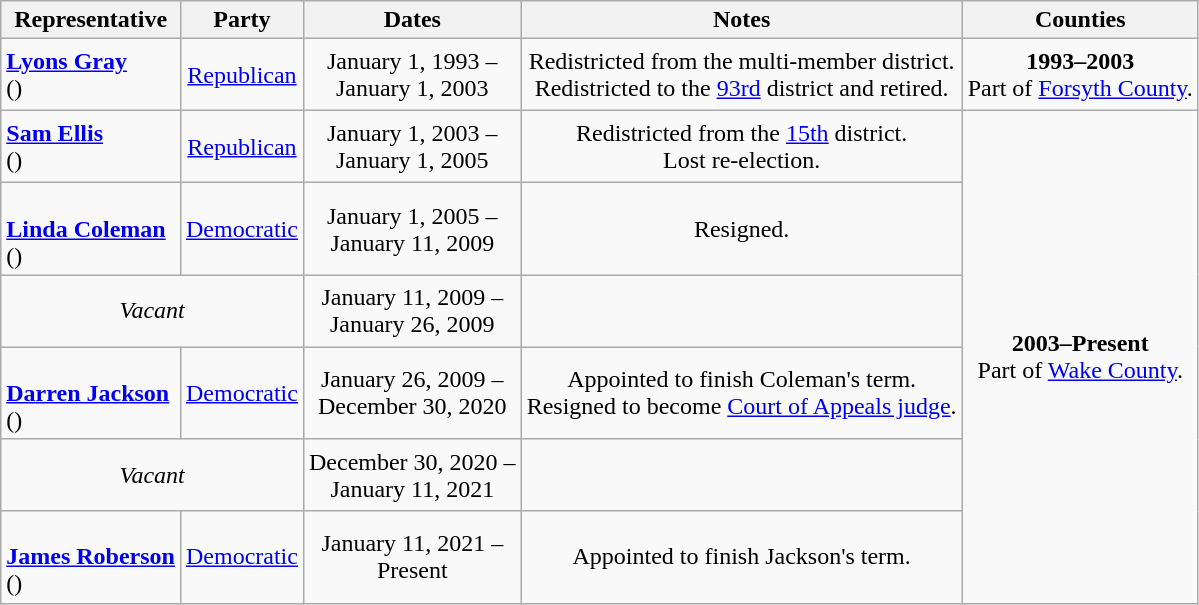<table class=wikitable style="text-align:center">
<tr>
<th>Representative</th>
<th>Party</th>
<th>Dates</th>
<th>Notes</th>
<th>Counties</th>
</tr>
<tr style="height:3em">
<td align=left><strong><a href='#'>Lyons Gray</a></strong><br>()</td>
<td><a href='#'>Republican</a></td>
<td nowrap>January 1, 1993 – <br> January 1, 2003</td>
<td>Redistricted from the multi-member district. <br> Redistricted to the <a href='#'>93rd</a> district and retired.</td>
<td><strong>1993–2003</strong> <br> Part of <a href='#'>Forsyth County</a>.</td>
</tr>
<tr style="height:3em">
<td align=left><strong><a href='#'>Sam Ellis</a></strong><br>()</td>
<td><a href='#'>Republican</a></td>
<td nowrap>January 1, 2003 – <br> January 1, 2005</td>
<td>Redistricted from the <a href='#'>15th</a> district. <br> Lost re-election.</td>
<td rowspan=6><strong>2003–Present</strong> <br> Part of <a href='#'>Wake County</a>.</td>
</tr>
<tr style="height:3em">
<td align=left><br><strong><a href='#'>Linda Coleman</a></strong><br>()</td>
<td><a href='#'>Democratic</a></td>
<td nowrap>January 1, 2005 – <br> January 11, 2009</td>
<td>Resigned.</td>
</tr>
<tr style="height:3em">
<td colspan=2><em>Vacant</em></td>
<td nowrap>January 11, 2009 – <br> January 26, 2009</td>
<td></td>
</tr>
<tr style="height:3em">
<td align=left><br><strong><a href='#'>Darren Jackson</a></strong><br>()</td>
<td><a href='#'>Democratic</a></td>
<td nowrap>January 26, 2009 – <br> December 30, 2020</td>
<td>Appointed to finish Coleman's term. <br> Resigned to become <a href='#'>Court of Appeals judge</a>.</td>
</tr>
<tr style="height:3em">
<td colspan=2><em>Vacant</em></td>
<td nowrap>December 30, 2020 – <br> January 11, 2021</td>
<td></td>
</tr>
<tr style="height:3em">
<td align=left><br><strong><a href='#'>James Roberson</a></strong><br>()</td>
<td><a href='#'>Democratic</a></td>
<td nowrap>January 11, 2021 – <br> Present</td>
<td>Appointed to finish Jackson's term.</td>
</tr>
</table>
